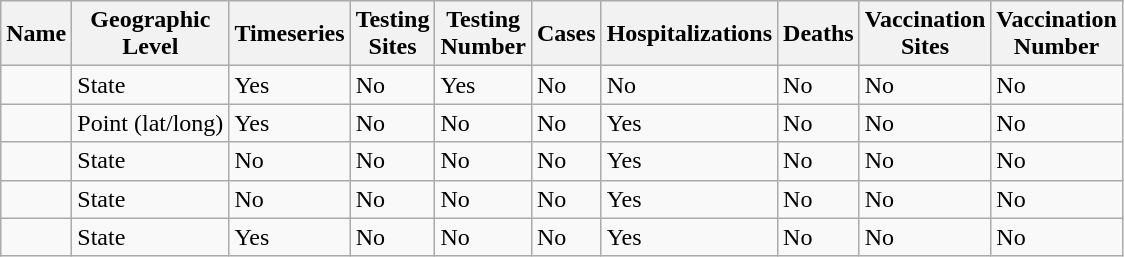<table class="wikitable sortable mw-collapsible">
<tr>
<th>Name</th>
<th>Geographic<br>Level</th>
<th>Timeseries</th>
<th>Testing<br>Sites</th>
<th>Testing<br>Number</th>
<th>Cases</th>
<th>Hospitalizations</th>
<th>Deaths</th>
<th>Vaccination<br>Sites</th>
<th>Vaccination<br>Number</th>
</tr>
<tr>
<td> </td>
<td>State</td>
<td>Yes</td>
<td>No</td>
<td>Yes</td>
<td>No</td>
<td>No</td>
<td>No</td>
<td>No</td>
<td>No</td>
</tr>
<tr>
<td> </td>
<td>Point (lat/long)</td>
<td>Yes</td>
<td>No</td>
<td>No</td>
<td>No</td>
<td>Yes</td>
<td>No</td>
<td>No</td>
<td>No</td>
</tr>
<tr>
<td> </td>
<td>State</td>
<td>No</td>
<td>No</td>
<td>No</td>
<td>No</td>
<td>Yes</td>
<td>No</td>
<td>No</td>
<td>No</td>
</tr>
<tr>
<td> </td>
<td>State</td>
<td>No</td>
<td>No</td>
<td>No</td>
<td>No</td>
<td>Yes</td>
<td>No</td>
<td>No</td>
<td>No</td>
</tr>
<tr>
<td> </td>
<td>State</td>
<td>Yes</td>
<td>No</td>
<td>No</td>
<td>No</td>
<td>Yes</td>
<td>No</td>
<td>No</td>
<td>No</td>
</tr>
</table>
